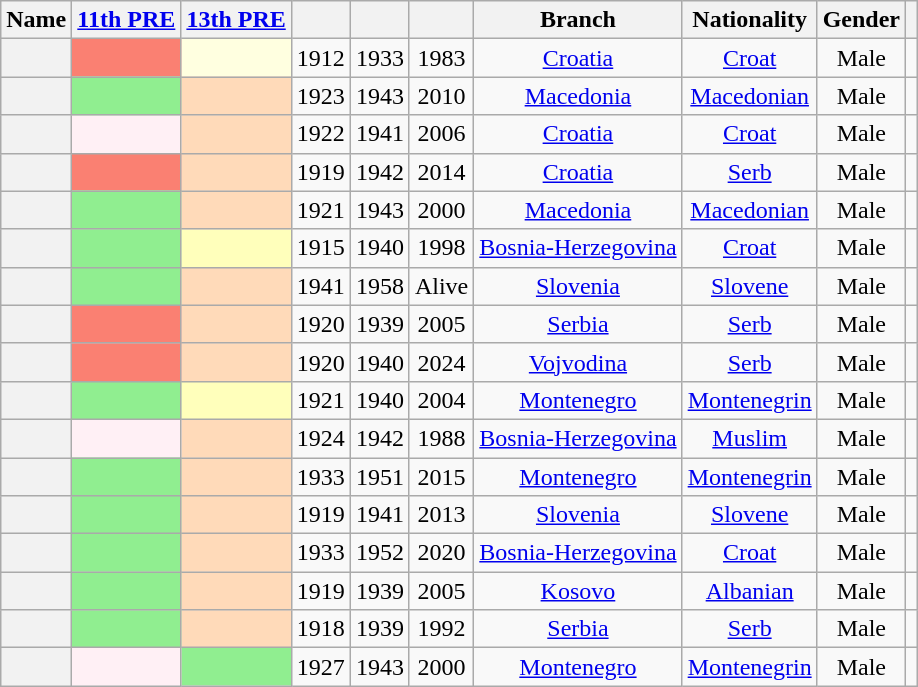<table class="wikitable sortable" style=text-align:center>
<tr>
<th scope="col">Name</th>
<th scope="col"><a href='#'>11th PRE</a></th>
<th scope="col"><a href='#'>13th PRE</a></th>
<th scope="col"></th>
<th scope="col"></th>
<th scope="col"></th>
<th scope="col">Branch</th>
<th scope="col">Nationality</th>
<th scope="col">Gender</th>
<th scope="col" class="unsortable"></th>
</tr>
<tr>
<th align="center" scope="row" style="font-weight:normal;"></th>
<td bgcolor = Salmon></td>
<td bgcolor = LightYellow></td>
<td>1912</td>
<td>1933</td>
<td>1983</td>
<td><a href='#'>Croatia</a></td>
<td><a href='#'>Croat</a></td>
<td>Male</td>
<td></td>
</tr>
<tr>
<th align="center" scope="row" style="font-weight:normal;"></th>
<td bgcolor = LightGreen></td>
<td bgcolor = PeachPuff></td>
<td>1923</td>
<td>1943</td>
<td>2010</td>
<td><a href='#'>Macedonia</a></td>
<td><a href='#'>Macedonian</a></td>
<td>Male</td>
<td></td>
</tr>
<tr>
<th align="center" scope="row" style="font-weight:normal;"></th>
<td bgcolor = LavenderBlush></td>
<td bgcolor = PeachPuff></td>
<td>1922</td>
<td>1941</td>
<td>2006</td>
<td><a href='#'>Croatia</a></td>
<td><a href='#'>Croat</a></td>
<td>Male</td>
<td></td>
</tr>
<tr>
<th align="center" scope="row" style="font-weight:normal;"></th>
<td bgcolor = Salmon></td>
<td bgcolor = PeachPuff></td>
<td>1919</td>
<td>1942</td>
<td>2014</td>
<td><a href='#'>Croatia</a></td>
<td><a href='#'>Serb</a></td>
<td>Male</td>
<td></td>
</tr>
<tr>
<th align="center" scope="row" style="font-weight:normal;"></th>
<td bgcolor = LightGreen></td>
<td bgcolor = PeachPuff></td>
<td>1921</td>
<td>1943</td>
<td>2000</td>
<td><a href='#'>Macedonia</a></td>
<td><a href='#'>Macedonian</a></td>
<td>Male</td>
<td></td>
</tr>
<tr>
<th align="center" scope="row" style="font-weight:normal;"></th>
<td bgcolor = LightGreen></td>
<td bgcolor = ffffbb></td>
<td>1915</td>
<td>1940</td>
<td>1998</td>
<td><a href='#'>Bosnia-Herzegovina</a></td>
<td><a href='#'>Croat</a></td>
<td>Male</td>
<td></td>
</tr>
<tr>
<th align="center" scope="row" style="font-weight:normal;"></th>
<td bgcolor = LightGreen></td>
<td bgcolor = PeachPuff></td>
<td>1941</td>
<td>1958</td>
<td>Alive</td>
<td><a href='#'>Slovenia</a></td>
<td><a href='#'>Slovene</a></td>
<td>Male</td>
<td></td>
</tr>
<tr>
<th align="center" scope="row" style="font-weight:normal;"></th>
<td bgcolor = Salmon></td>
<td bgcolor = PeachPuff></td>
<td>1920</td>
<td>1939</td>
<td>2005</td>
<td><a href='#'>Serbia</a></td>
<td><a href='#'>Serb</a></td>
<td>Male</td>
<td></td>
</tr>
<tr>
<th align="center" scope="row" style="font-weight:normal;"></th>
<td bgcolor = Salmon></td>
<td bgcolor = PeachPuff></td>
<td>1920</td>
<td>1940</td>
<td>2024</td>
<td><a href='#'>Vojvodina</a></td>
<td><a href='#'>Serb</a></td>
<td>Male</td>
<td></td>
</tr>
<tr>
<th align="center" scope="row" style="font-weight:normal;"></th>
<td bgcolor = LightGreen></td>
<td bgcolor = ffffbb></td>
<td>1921</td>
<td>1940</td>
<td>2004</td>
<td><a href='#'>Montenegro</a></td>
<td><a href='#'>Montenegrin</a></td>
<td>Male</td>
<td></td>
</tr>
<tr>
<th align="center" scope="row" style="font-weight:normal;"></th>
<td bgcolor = LavenderBlush></td>
<td bgcolor = PeachPuff></td>
<td>1924</td>
<td>1942</td>
<td>1988</td>
<td><a href='#'>Bosnia-Herzegovina</a></td>
<td><a href='#'>Muslim</a></td>
<td>Male</td>
<td></td>
</tr>
<tr>
<th align="center" scope="row" style="font-weight:normal;"></th>
<td bgcolor = LightGreen></td>
<td bgcolor = PeachPuff></td>
<td>1933</td>
<td>1951</td>
<td>2015</td>
<td><a href='#'>Montenegro</a></td>
<td><a href='#'>Montenegrin</a></td>
<td>Male</td>
<td></td>
</tr>
<tr>
<th align="center" scope="row" style="font-weight:normal;"></th>
<td bgcolor = LightGreen></td>
<td bgcolor = PeachPuff></td>
<td>1919</td>
<td>1941</td>
<td>2013</td>
<td><a href='#'>Slovenia</a></td>
<td><a href='#'>Slovene</a></td>
<td>Male</td>
<td></td>
</tr>
<tr>
<th align="center" scope="row" style="font-weight:normal;"></th>
<td bgcolor = LightGreen></td>
<td bgcolor = PeachPuff></td>
<td>1933</td>
<td>1952</td>
<td>2020</td>
<td><a href='#'>Bosnia-Herzegovina</a></td>
<td><a href='#'>Croat</a></td>
<td>Male</td>
<td></td>
</tr>
<tr>
<th align="center" scope="row" style="font-weight:normal;"></th>
<td bgcolor = LightGreen></td>
<td bgcolor = PeachPuff></td>
<td>1919</td>
<td>1939</td>
<td>2005</td>
<td><a href='#'>Kosovo</a></td>
<td><a href='#'>Albanian</a></td>
<td>Male</td>
<td></td>
</tr>
<tr>
<th align="center" scope="row" style="font-weight:normal;"></th>
<td bgcolor = LightGreen></td>
<td bgcolor = PeachPuff></td>
<td>1918</td>
<td>1939</td>
<td>1992</td>
<td><a href='#'>Serbia</a></td>
<td><a href='#'>Serb</a></td>
<td>Male</td>
<td></td>
</tr>
<tr>
<th align="center" scope="row" style="font-weight:normal;"></th>
<td bgcolor = LavenderBlush></td>
<td bgcolor = LightGreen></td>
<td>1927</td>
<td>1943</td>
<td>2000</td>
<td><a href='#'>Montenegro</a></td>
<td><a href='#'>Montenegrin</a></td>
<td>Male</td>
<td></td>
</tr>
</table>
